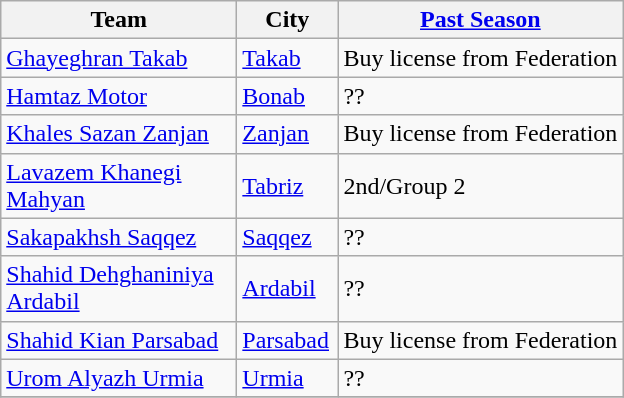<table class="wikitable sortable">
<tr>
<th width=150>Team</th>
<th width=60>City</th>
<th><a href='#'>Past Season</a></th>
</tr>
<tr>
<td align="left"><a href='#'>Ghayeghran Takab</a></td>
<td><a href='#'>Takab</a></td>
<td>Buy license from Federation </td>
</tr>
<tr>
<td align="left"><a href='#'>Hamtaz Motor</a></td>
<td><a href='#'>Bonab</a></td>
<td>??</td>
</tr>
<tr>
<td align="left"><a href='#'>Khales Sazan Zanjan</a></td>
<td><a href='#'>Zanjan</a></td>
<td>Buy license from Federation </td>
</tr>
<tr>
<td align="left"><a href='#'>Lavazem Khanegi Mahyan</a></td>
<td><a href='#'>Tabriz</a></td>
<td>2nd/Group 2</td>
</tr>
<tr>
<td align="left"><a href='#'>Sakapakhsh Saqqez</a></td>
<td><a href='#'>Saqqez</a></td>
<td>??</td>
</tr>
<tr>
<td align="left"><a href='#'>Shahid Dehghaniniya Ardabil</a></td>
<td><a href='#'>Ardabil</a></td>
<td>??</td>
</tr>
<tr>
<td align="left"><a href='#'>Shahid Kian Parsabad</a></td>
<td><a href='#'>Parsabad</a></td>
<td>Buy license from Federation</td>
</tr>
<tr>
<td align="left"><a href='#'>Urom Alyazh Urmia</a></td>
<td><a href='#'>Urmia</a></td>
<td>??</td>
</tr>
<tr>
</tr>
</table>
